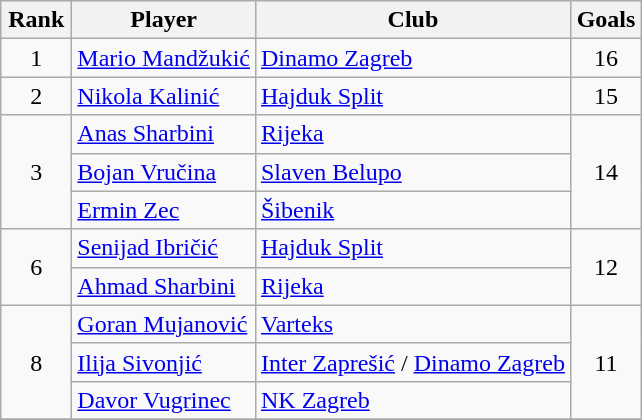<table class="wikitable">
<tr>
<th width="40px">Rank</th>
<th>Player</th>
<th>Club</th>
<th width="40px">Goals</th>
</tr>
<tr>
<td align=center>1</td>
<td> <a href='#'>Mario Mandžukić</a></td>
<td><a href='#'>Dinamo Zagreb</a></td>
<td align=center>16</td>
</tr>
<tr>
<td align=center>2</td>
<td> <a href='#'>Nikola Kalinić</a></td>
<td><a href='#'>Hajduk Split</a></td>
<td align=center>15</td>
</tr>
<tr>
<td rowspan=3 align="center">3</td>
<td> <a href='#'>Anas Sharbini</a></td>
<td><a href='#'>Rijeka</a></td>
<td rowspan=3 align="center">14</td>
</tr>
<tr>
<td> <a href='#'>Bojan Vručina</a></td>
<td><a href='#'>Slaven Belupo</a></td>
</tr>
<tr>
<td> <a href='#'>Ermin Zec</a></td>
<td><a href='#'>Šibenik</a></td>
</tr>
<tr>
<td rowspan=2 align="center">6</td>
<td> <a href='#'>Senijad Ibričić</a></td>
<td><a href='#'>Hajduk Split</a></td>
<td rowspan=2 align="center">12</td>
</tr>
<tr>
<td> <a href='#'>Ahmad Sharbini</a></td>
<td><a href='#'>Rijeka</a></td>
</tr>
<tr>
<td rowspan=3 align="center">8</td>
<td> <a href='#'>Goran Mujanović</a></td>
<td><a href='#'>Varteks</a></td>
<td rowspan=3 align="center">11</td>
</tr>
<tr>
<td> <a href='#'>Ilija Sivonjić</a></td>
<td><a href='#'>Inter Zaprešić</a> / <a href='#'>Dinamo Zagreb</a></td>
</tr>
<tr>
<td> <a href='#'>Davor Vugrinec</a></td>
<td><a href='#'>NK Zagreb</a></td>
</tr>
<tr>
</tr>
</table>
